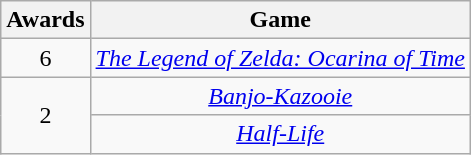<table class="wikitable floatleft" rowspan="2" style="text-align:center;" background: #f6e39c;>
<tr>
<th scope="col" align="center">Awards</th>
<th scope="col" align="center">Game</th>
</tr>
<tr>
<td>6</td>
<td><em><a href='#'>The Legend of Zelda: Ocarina of Time</a></em></td>
</tr>
<tr>
<td rowspan=2>2</td>
<td><em><a href='#'>Banjo-Kazooie</a></em></td>
</tr>
<tr>
<td><em><a href='#'>Half-Life</a></em></td>
</tr>
</table>
